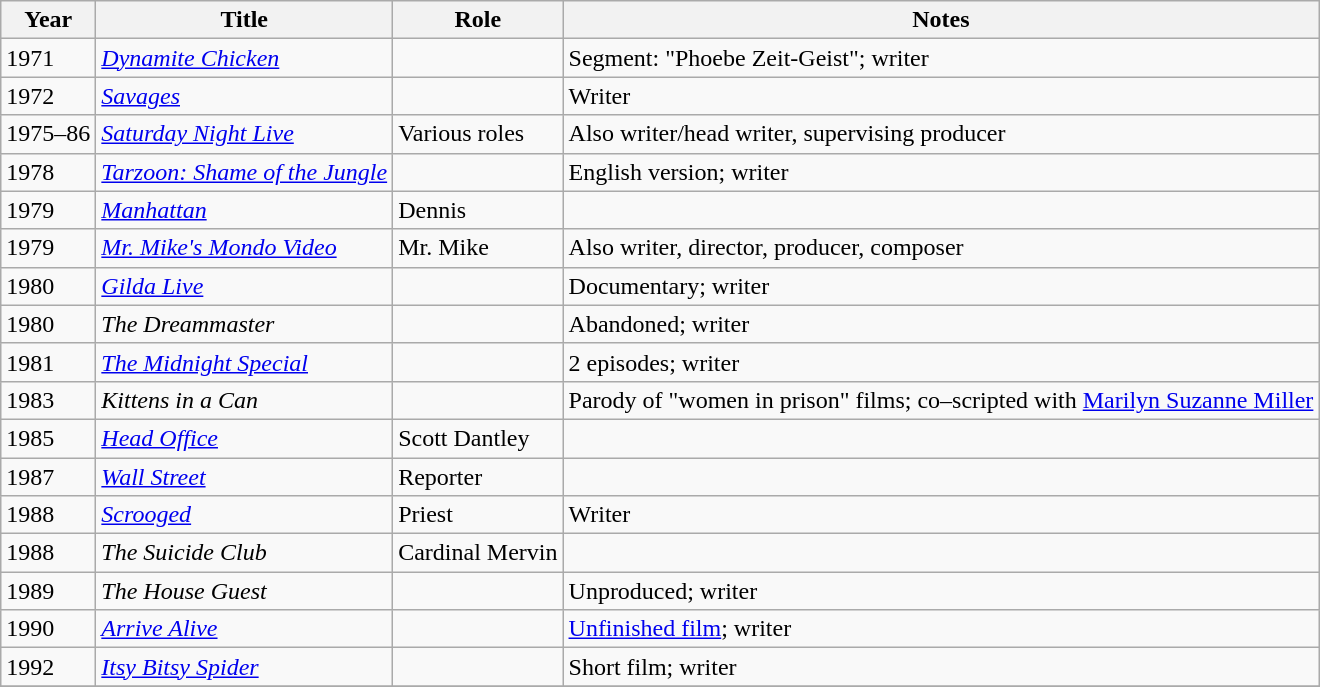<table class="wikitable sortable">
<tr>
<th>Year</th>
<th>Title</th>
<th>Role</th>
<th>Notes</th>
</tr>
<tr>
<td>1971</td>
<td><em><a href='#'>Dynamite Chicken</a></em></td>
<td></td>
<td>Segment: "Phoebe Zeit-Geist"; writer</td>
</tr>
<tr>
<td>1972</td>
<td><em><a href='#'>Savages</a></em></td>
<td></td>
<td>Writer</td>
</tr>
<tr>
<td>1975–86</td>
<td><em><a href='#'>Saturday Night Live</a></em></td>
<td>Various roles</td>
<td>Also writer/head writer, supervising producer</td>
</tr>
<tr>
<td>1978</td>
<td><em><a href='#'>Tarzoon: Shame of the Jungle</a></em></td>
<td></td>
<td>English version; writer</td>
</tr>
<tr>
<td>1979</td>
<td><em><a href='#'>Manhattan</a></em></td>
<td>Dennis</td>
<td></td>
</tr>
<tr>
<td>1979</td>
<td><em><a href='#'>Mr. Mike's Mondo Video</a></em></td>
<td>Mr. Mike</td>
<td>Also writer, director, producer, composer</td>
</tr>
<tr>
<td>1980</td>
<td><em><a href='#'>Gilda Live</a></em></td>
<td></td>
<td>Documentary; writer</td>
</tr>
<tr>
<td>1980</td>
<td><em>The Dreammaster</em></td>
<td></td>
<td>Abandoned; writer</td>
</tr>
<tr>
<td>1981</td>
<td><em><a href='#'>The Midnight Special</a></em></td>
<td></td>
<td>2 episodes; writer</td>
</tr>
<tr>
<td>1983</td>
<td><em>Kittens in a Can</em></td>
<td></td>
<td>Parody of "women in prison" films; co–scripted with <a href='#'>Marilyn Suzanne Miller</a></td>
</tr>
<tr>
<td>1985</td>
<td><em><a href='#'>Head Office</a></em></td>
<td>Scott Dantley</td>
<td></td>
</tr>
<tr>
<td>1987</td>
<td><em><a href='#'>Wall Street</a></em></td>
<td>Reporter</td>
<td></td>
</tr>
<tr>
<td>1988</td>
<td><em><a href='#'>Scrooged</a></em></td>
<td>Priest</td>
<td>Writer</td>
</tr>
<tr>
<td>1988</td>
<td><em>The Suicide Club</em></td>
<td>Cardinal Mervin</td>
<td></td>
</tr>
<tr>
<td>1989</td>
<td><em>The House Guest</em></td>
<td></td>
<td>Unproduced; writer</td>
</tr>
<tr>
<td>1990</td>
<td><em><a href='#'>Arrive Alive</a></em></td>
<td></td>
<td><a href='#'>Unfinished film</a>; writer</td>
</tr>
<tr>
<td>1992</td>
<td><em><a href='#'>Itsy Bitsy Spider</a></em></td>
<td></td>
<td>Short film; writer</td>
</tr>
<tr>
</tr>
</table>
